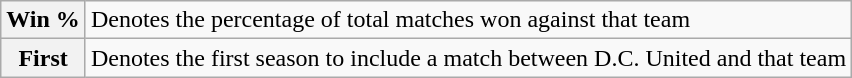<table class="wikitable">
<tr>
<th>Win %</th>
<td>Denotes the percentage of total matches won against that team</td>
</tr>
<tr>
<th>First</th>
<td>Denotes the first season to include a match between D.C. United and that team</td>
</tr>
</table>
